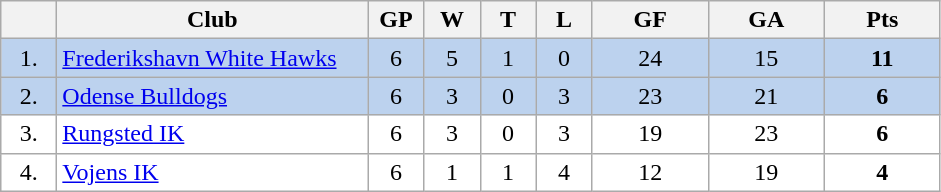<table class="wikitable">
<tr>
<th width="30"></th>
<th width="200">Club</th>
<th width="30">GP</th>
<th width="30">W</th>
<th width="30">T</th>
<th width="30">L</th>
<th width="70">GF</th>
<th width="70">GA</th>
<th width="70">Pts</th>
</tr>
<tr bgcolor="#BCD2EE" align="center">
<td>1.</td>
<td align="left"><a href='#'>Frederikshavn White Hawks</a></td>
<td>6</td>
<td>5</td>
<td>1</td>
<td>0</td>
<td>24</td>
<td>15</td>
<td><strong>11</strong></td>
</tr>
<tr bgcolor="#BCD2EE" align="center">
<td>2.</td>
<td align="left"><a href='#'>Odense Bulldogs</a></td>
<td>6</td>
<td>3</td>
<td>0</td>
<td>3</td>
<td>23</td>
<td>21</td>
<td><strong>6</strong></td>
</tr>
<tr bgcolor="#FFFFFF" align="center">
<td>3.</td>
<td align="left"><a href='#'>Rungsted IK</a></td>
<td>6</td>
<td>3</td>
<td>0</td>
<td>3</td>
<td>19</td>
<td>23</td>
<td><strong>6</strong></td>
</tr>
<tr bgcolor="#FFFFFF" align="center">
<td>4.</td>
<td align="left"><a href='#'>Vojens IK</a></td>
<td>6</td>
<td>1</td>
<td>1</td>
<td>4</td>
<td>12</td>
<td>19</td>
<td><strong>4</strong></td>
</tr>
</table>
